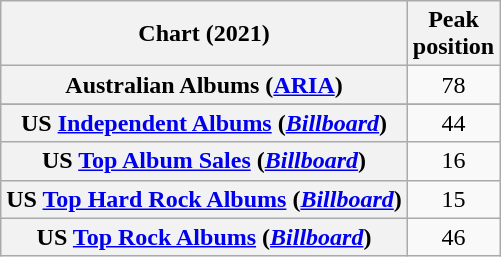<table class="wikitable sortable plainrowheaders" style="text-align:center">
<tr>
<th scope="col">Chart (2021)</th>
<th scope="col">Peak<br>position</th>
</tr>
<tr>
<th scope="row">Australian Albums (<a href='#'>ARIA</a>)</th>
<td>78</td>
</tr>
<tr>
</tr>
<tr>
</tr>
<tr>
</tr>
<tr>
</tr>
<tr>
</tr>
<tr>
</tr>
<tr>
</tr>
<tr>
</tr>
<tr>
</tr>
<tr>
</tr>
<tr>
</tr>
<tr>
</tr>
<tr>
</tr>
<tr>
<th scope="row">US <a href='#'>Independent Albums</a> (<em><a href='#'>Billboard</a></em>)</th>
<td>44</td>
</tr>
<tr>
<th scope="row">US <a href='#'>Top Album Sales</a> (<em><a href='#'>Billboard</a></em>)</th>
<td>16</td>
</tr>
<tr>
<th scope="row">US <a href='#'>Top Hard Rock Albums</a> (<em><a href='#'>Billboard</a></em>)</th>
<td>15</td>
</tr>
<tr>
<th scope="row">US <a href='#'>Top Rock Albums</a> (<em><a href='#'>Billboard</a></em>)</th>
<td>46</td>
</tr>
</table>
